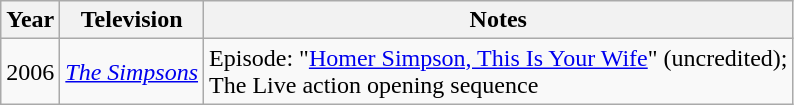<table class="wikitable">
<tr>
<th>Year</th>
<th>Television</th>
<th>Notes</th>
</tr>
<tr>
<td>2006</td>
<td><em><a href='#'>The Simpsons</a></em></td>
<td>Episode: "<a href='#'>Homer Simpson, This Is Your Wife</a>" (uncredited);<br>The Live action opening sequence</td>
</tr>
</table>
